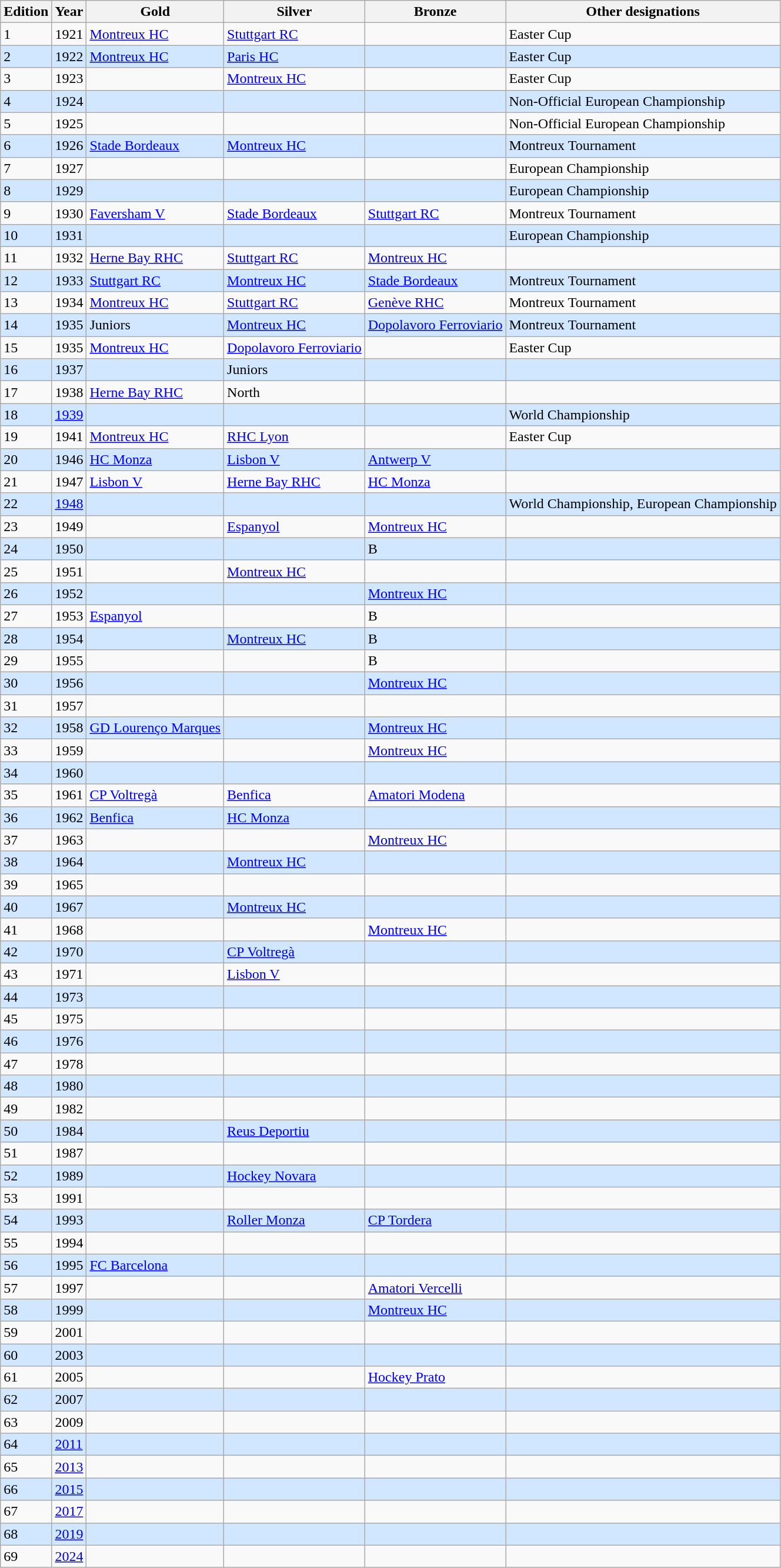<table class="wikitable">
<tr>
<th>Edition</th>
<th>Year</th>
<th> Gold</th>
<th> Silver</th>
<th> Bronze</th>
<th>Other designations</th>
</tr>
<tr>
<td>1</td>
<td>1921</td>
<td> <a href='#'>Montreux HC</a></td>
<td> <a href='#'>Stuttgart RC</a></td>
<td></td>
<td>Easter Cup</td>
</tr>
<tr bgcolor=#D0E7FF>
<td>2</td>
<td>1922</td>
<td> <a href='#'>Montreux HC</a></td>
<td> <a href='#'>Paris HC</a></td>
<td></td>
<td>Easter Cup</td>
</tr>
<tr>
<td>3</td>
<td>1923</td>
<td></td>
<td> <a href='#'>Montreux HC</a></td>
<td></td>
<td>Easter Cup</td>
</tr>
<tr bgcolor=#D0E7FF>
<td>4</td>
<td>1924</td>
<td></td>
<td></td>
<td></td>
<td>Non-Official European Championship</td>
</tr>
<tr>
<td>5</td>
<td>1925</td>
<td></td>
<td></td>
<td></td>
<td>Non-Official European Championship</td>
</tr>
<tr bgcolor=#D0E7FF>
<td>6</td>
<td>1926</td>
<td> <a href='#'>Stade Bordeaux</a></td>
<td> <a href='#'>Montreux HC</a></td>
<td></td>
<td>Montreux Tournament</td>
</tr>
<tr>
<td>7</td>
<td>1927</td>
<td></td>
<td></td>
<td></td>
<td>European Championship</td>
</tr>
<tr bgcolor=#D0E7FF>
<td>8</td>
<td>1929</td>
<td></td>
<td></td>
<td></td>
<td>European Championship</td>
</tr>
<tr>
<td>9</td>
<td>1930</td>
<td> <a href='#'>Faversham V</a></td>
<td> <a href='#'>Stade Bordeaux</a></td>
<td> <a href='#'>Stuttgart RC</a></td>
<td>Montreux Tournament</td>
</tr>
<tr bgcolor=#D0E7FF>
<td>10</td>
<td>1931</td>
<td></td>
<td></td>
<td></td>
<td>European Championship</td>
</tr>
<tr>
<td>11</td>
<td>1932</td>
<td> <a href='#'>Herne Bay RHC</a></td>
<td> <a href='#'>Stuttgart RC</a></td>
<td> <a href='#'>Montreux HC</a></td>
<td></td>
</tr>
<tr bgcolor=#D0E7FF>
<td>12</td>
<td>1933</td>
<td> <a href='#'>Stuttgart RC</a></td>
<td> <a href='#'>Montreux HC</a></td>
<td> <a href='#'>Stade Bordeaux</a></td>
<td>Montreux Tournament</td>
</tr>
<tr>
<td>13</td>
<td>1934</td>
<td> <a href='#'>Montreux HC</a></td>
<td> <a href='#'>Stuttgart RC</a></td>
<td> <a href='#'>Genève RHC</a></td>
<td>Montreux Tournament</td>
</tr>
<tr bgcolor=#D0E7FF>
<td>14</td>
<td>1935</td>
<td> Juniors</td>
<td> <a href='#'>Montreux HC</a></td>
<td> <a href='#'>Dopolavoro Ferroviario</a></td>
<td>Montreux Tournament</td>
</tr>
<tr>
<td>15</td>
<td>1935</td>
<td> <a href='#'>Montreux HC</a></td>
<td> <a href='#'>Dopolavoro Ferroviario</a></td>
<td></td>
<td>Easter Cup</td>
</tr>
<tr bgcolor=#D0E7FF>
<td>16</td>
<td>1937</td>
<td></td>
<td> Juniors</td>
<td></td>
<td></td>
</tr>
<tr>
<td>17</td>
<td>1938</td>
<td> <a href='#'>Herne Bay RHC</a></td>
<td> North</td>
<td></td>
<td></td>
</tr>
<tr bgcolor=#D0E7FF>
<td>18</td>
<td><a href='#'>1939</a></td>
<td></td>
<td></td>
<td></td>
<td>World Championship</td>
</tr>
<tr>
<td>19</td>
<td>1941</td>
<td> <a href='#'>Montreux HC</a></td>
<td> <a href='#'>RHC Lyon</a></td>
<td></td>
<td>Easter Cup</td>
</tr>
<tr bgcolor=#D0E7FF>
<td>20</td>
<td>1946</td>
<td> <a href='#'>HC Monza</a></td>
<td> <a href='#'>Lisbon V</a></td>
<td> <a href='#'>Antwerp V</a></td>
<td></td>
</tr>
<tr>
<td>21</td>
<td>1947</td>
<td> <a href='#'>Lisbon V</a></td>
<td> <a href='#'>Herne Bay RHC</a></td>
<td> <a href='#'>HC Monza</a></td>
<td></td>
</tr>
<tr bgcolor=#D0E7FF>
<td>22</td>
<td><a href='#'>1948</a></td>
<td></td>
<td></td>
<td></td>
<td>World Championship, European Championship</td>
</tr>
<tr>
<td>23</td>
<td>1949</td>
<td></td>
<td> <a href='#'>Espanyol</a></td>
<td> <a href='#'>Montreux HC</a></td>
<td></td>
</tr>
<tr bgcolor=#D0E7FF>
<td>24</td>
<td>1950</td>
<td></td>
<td></td>
<td> B</td>
<td></td>
</tr>
<tr>
<td>25</td>
<td>1951</td>
<td></td>
<td> <a href='#'>Montreux HC</a></td>
<td></td>
<td></td>
</tr>
<tr bgcolor=#D0E7FF>
<td>26</td>
<td>1952</td>
<td></td>
<td></td>
<td> <a href='#'>Montreux HC</a></td>
<td></td>
</tr>
<tr>
<td>27</td>
<td>1953</td>
<td> <a href='#'>Espanyol</a></td>
<td></td>
<td> B</td>
<td></td>
</tr>
<tr bgcolor=#D0E7FF>
<td>28</td>
<td>1954</td>
<td></td>
<td> <a href='#'>Montreux HC</a></td>
<td> B</td>
<td></td>
</tr>
<tr>
<td>29</td>
<td>1955</td>
<td></td>
<td></td>
<td> B</td>
<td></td>
</tr>
<tr bgcolor=#D0E7FF>
<td>30</td>
<td>1956</td>
<td></td>
<td></td>
<td> <a href='#'>Montreux HC</a></td>
<td></td>
</tr>
<tr>
<td>31</td>
<td>1957</td>
<td></td>
<td></td>
<td></td>
<td></td>
</tr>
<tr bgcolor=#D0E7FF>
<td>32</td>
<td>1958</td>
<td>  <a href='#'>GD Lourenço Marques</a></td>
<td></td>
<td> <a href='#'>Montreux HC</a></td>
<td></td>
</tr>
<tr>
<td>33</td>
<td>1959</td>
<td></td>
<td></td>
<td> <a href='#'>Montreux HC</a></td>
<td></td>
</tr>
<tr bgcolor=#D0E7FF>
<td>34</td>
<td>1960</td>
<td></td>
<td></td>
<td></td>
<td></td>
</tr>
<tr>
<td>35</td>
<td>1961</td>
<td> <a href='#'>CP Voltregà</a></td>
<td> <a href='#'>Benfica</a></td>
<td> <a href='#'>Amatori Modena</a></td>
<td></td>
</tr>
<tr bgcolor=#D0E7FF>
<td>36</td>
<td>1962</td>
<td> <a href='#'>Benfica</a></td>
<td> <a href='#'>HC Monza</a></td>
<td></td>
<td></td>
</tr>
<tr>
<td>37</td>
<td>1963</td>
<td></td>
<td></td>
<td> <a href='#'>Montreux HC</a></td>
<td></td>
</tr>
<tr bgcolor=#D0E7FF>
<td>38</td>
<td>1964</td>
<td></td>
<td> <a href='#'>Montreux HC</a></td>
<td></td>
<td></td>
</tr>
<tr>
<td>39</td>
<td>1965</td>
<td></td>
<td></td>
<td></td>
<td></td>
</tr>
<tr bgcolor=#D0E7FF>
<td>40</td>
<td>1967</td>
<td></td>
<td> <a href='#'>Montreux HC</a></td>
<td></td>
<td></td>
</tr>
<tr>
<td>41</td>
<td>1968</td>
<td></td>
<td></td>
<td> <a href='#'>Montreux HC</a></td>
<td></td>
</tr>
<tr bgcolor=#D0E7FF>
<td>42</td>
<td>1970</td>
<td></td>
<td> <a href='#'>CP Voltregà</a></td>
<td></td>
<td></td>
</tr>
<tr>
<td>43</td>
<td>1971</td>
<td></td>
<td> <a href='#'>Lisbon V</a></td>
<td></td>
<td></td>
</tr>
<tr bgcolor=#D0E7FF>
<td>44</td>
<td>1973</td>
<td></td>
<td></td>
<td></td>
<td></td>
</tr>
<tr>
<td>45</td>
<td>1975</td>
<td></td>
<td></td>
<td></td>
<td></td>
</tr>
<tr bgcolor=#D0E7FF>
<td>46</td>
<td>1976</td>
<td></td>
<td></td>
<td></td>
<td></td>
</tr>
<tr>
<td>47</td>
<td>1978</td>
<td></td>
<td></td>
<td></td>
<td></td>
</tr>
<tr bgcolor=#D0E7FF>
<td>48</td>
<td>1980</td>
<td></td>
<td></td>
<td></td>
<td></td>
</tr>
<tr>
<td>49</td>
<td>1982</td>
<td></td>
<td></td>
<td></td>
<td></td>
</tr>
<tr bgcolor=#D0E7FF>
<td>50</td>
<td>1984</td>
<td></td>
<td> <a href='#'>Reus Deportiu</a></td>
<td></td>
<td></td>
</tr>
<tr>
<td>51</td>
<td>1987</td>
<td></td>
<td></td>
<td></td>
<td></td>
</tr>
<tr bgcolor=#D0E7FF>
<td>52</td>
<td>1989</td>
<td></td>
<td> <a href='#'>Hockey Novara</a></td>
<td></td>
<td></td>
</tr>
<tr>
<td>53</td>
<td>1991</td>
<td></td>
<td></td>
<td></td>
<td></td>
</tr>
<tr bgcolor=#D0E7FF>
<td>54</td>
<td>1993</td>
<td></td>
<td> <a href='#'>Roller Monza</a></td>
<td> <a href='#'>CP Tordera</a></td>
<td></td>
</tr>
<tr>
<td>55</td>
<td>1994</td>
<td></td>
<td></td>
<td></td>
<td></td>
</tr>
<tr bgcolor=#D0E7FF>
<td>56</td>
<td>1995</td>
<td> <a href='#'>FC Barcelona</a></td>
<td></td>
<td></td>
<td></td>
</tr>
<tr>
<td>57</td>
<td>1997</td>
<td></td>
<td></td>
<td> <a href='#'>Amatori Vercelli</a></td>
<td></td>
</tr>
<tr bgcolor=#D0E7FF>
<td>58</td>
<td>1999</td>
<td></td>
<td></td>
<td> <a href='#'>Montreux HC</a></td>
<td></td>
</tr>
<tr>
<td>59</td>
<td>2001</td>
<td></td>
<td></td>
<td></td>
<td></td>
</tr>
<tr bgcolor=#D0E7FF>
<td>60</td>
<td>2003</td>
<td></td>
<td></td>
<td></td>
<td></td>
</tr>
<tr>
<td>61</td>
<td>2005</td>
<td></td>
<td></td>
<td> <a href='#'>Hockey Prato</a></td>
<td></td>
</tr>
<tr bgcolor=#D0E7FF>
<td>62</td>
<td>2007</td>
<td></td>
<td></td>
<td></td>
<td></td>
</tr>
<tr>
<td>63</td>
<td>2009</td>
<td></td>
<td></td>
<td></td>
<td></td>
</tr>
<tr bgcolor=#D0E7FF>
<td>64</td>
<td><a href='#'>2011</a></td>
<td></td>
<td></td>
<td></td>
<td></td>
</tr>
<tr>
<td>65</td>
<td><a href='#'>2013</a></td>
<td></td>
<td></td>
<td></td>
<td></td>
</tr>
<tr bgcolor=#D0E7FF>
<td>66</td>
<td><a href='#'>2015</a></td>
<td></td>
<td></td>
<td></td>
<td></td>
</tr>
<tr>
<td>67</td>
<td><a href='#'>2017</a></td>
<td></td>
<td></td>
<td></td>
<td></td>
</tr>
<tr bgcolor=#D0E7FF>
<td>68</td>
<td><a href='#'>2019</a></td>
<td></td>
<td></td>
<td></td>
<td></td>
</tr>
<tr>
<td>69</td>
<td><a href='#'>2024</a></td>
<td></td>
<td></td>
<td></td>
<td></td>
</tr>
</table>
